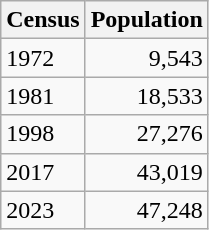<table class="wikitable">
<tr>
<th>Census</th>
<th>Population</th>
</tr>
<tr>
<td>1972</td>
<td style="text-align:right">9,543</td>
</tr>
<tr>
<td>1981</td>
<td style="text-align:right">18,533</td>
</tr>
<tr>
<td>1998</td>
<td style="text-align:right">27,276</td>
</tr>
<tr>
<td>2017</td>
<td style="text-align:right">43,019</td>
</tr>
<tr>
<td>2023</td>
<td style="text-align:right">47,248</td>
</tr>
</table>
